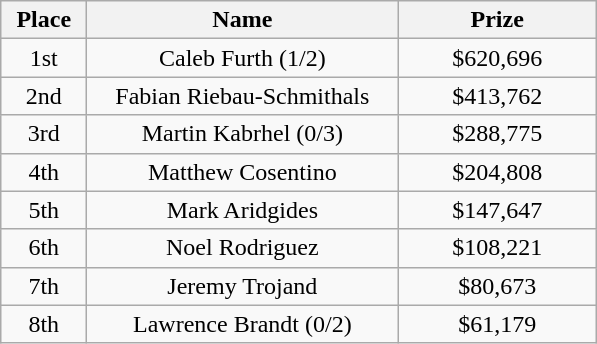<table class="wikitable">
<tr>
<th width="50">Place</th>
<th width="200">Name</th>
<th width="125">Prize</th>
</tr>
<tr>
<td align = "center">1st</td>
<td align = "center"> Caleb Furth (1/2)</td>
<td align = "center">$620,696</td>
</tr>
<tr>
<td align = "center">2nd</td>
<td align = "center"> Fabian Riebau-Schmithals</td>
<td align = "center">$413,762</td>
</tr>
<tr>
<td align = "center">3rd</td>
<td align = "center"> Martin Kabrhel (0/3)</td>
<td align = "center">$288,775</td>
</tr>
<tr>
<td align = "center">4th</td>
<td align = "center"> Matthew Cosentino</td>
<td align = "center">$204,808</td>
</tr>
<tr>
<td align = "center">5th</td>
<td align = "center"> Mark Aridgides</td>
<td align = "center">$147,647</td>
</tr>
<tr>
<td align = "center">6th</td>
<td align = "center"> Noel Rodriguez</td>
<td align = "center">$108,221</td>
</tr>
<tr>
<td align = "center">7th</td>
<td align = "center"> Jeremy Trojand</td>
<td align = "center">$80,673</td>
</tr>
<tr>
<td align = "center">8th</td>
<td align = "center"> Lawrence Brandt (0/2)</td>
<td align = "center">$61,179</td>
</tr>
</table>
